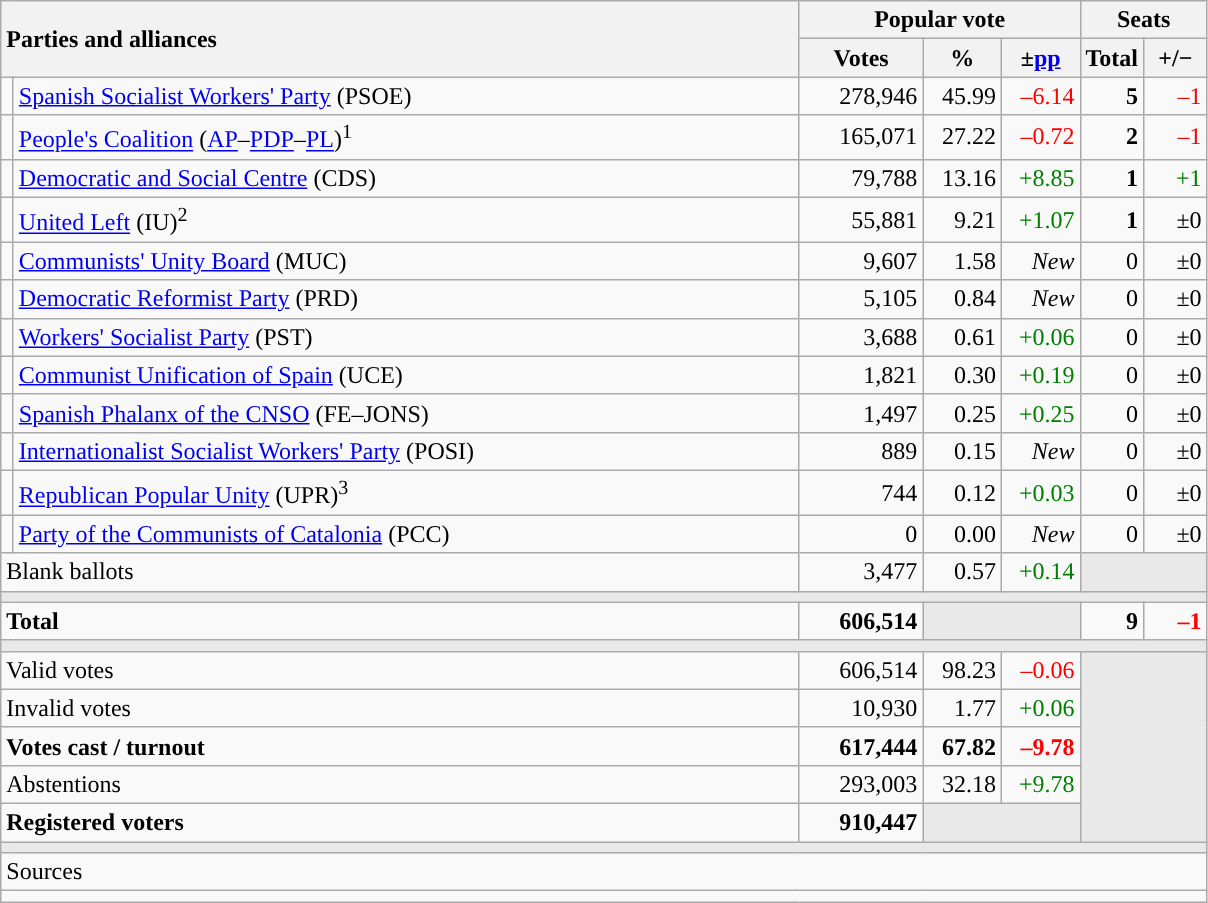<table class="wikitable" style="text-align:right;">
<tr>
<th style="text-align:left;" rowspan="2" colspan="2" width="525">Parties and alliances</th>
<th colspan="3">Popular vote</th>
<th colspan="2">Seats</th>
</tr>
<tr>
<th width="75">Votes</th>
<th width="45">%</th>
<th width="45">±<a href='#'>pp</a></th>
<th width="35">Total</th>
<th width="35">+/−</th>
</tr>
<tr>
<td width="1" style="color:inherit;background:"></td>
<td align="left"><a href='#'>Spanish Socialist Workers' Party</a> (PSOE)</td>
<td>278,946</td>
<td>45.99</td>
<td style="color:red;">–6.14</td>
<td><strong>5</strong></td>
<td style="color:red;">–1</td>
</tr>
<tr>
<td style="color:inherit;background:"></td>
<td align="left"><a href='#'>People's Coalition</a> (<a href='#'>AP</a>–<a href='#'>PDP</a>–<a href='#'>PL</a>)<sup>1</sup></td>
<td>165,071</td>
<td>27.22</td>
<td style="color:red;">–0.72</td>
<td><strong>2</strong></td>
<td style="color:red;">–1</td>
</tr>
<tr>
<td style="color:inherit;background:"></td>
<td align="left"><a href='#'>Democratic and Social Centre</a> (CDS)</td>
<td>79,788</td>
<td>13.16</td>
<td style="color:green;">+8.85</td>
<td><strong>1</strong></td>
<td style="color:green;">+1</td>
</tr>
<tr>
<td style="color:inherit;background:"></td>
<td align="left"><a href='#'>United Left</a> (IU)<sup>2</sup></td>
<td>55,881</td>
<td>9.21</td>
<td style="color:green;">+1.07</td>
<td><strong>1</strong></td>
<td>±0</td>
</tr>
<tr>
<td style="color:inherit;background:"></td>
<td align="left"><a href='#'>Communists' Unity Board</a> (MUC)</td>
<td>9,607</td>
<td>1.58</td>
<td><em>New</em></td>
<td>0</td>
<td>±0</td>
</tr>
<tr>
<td style="color:inherit;background:"></td>
<td align="left"><a href='#'>Democratic Reformist Party</a> (PRD)</td>
<td>5,105</td>
<td>0.84</td>
<td><em>New</em></td>
<td>0</td>
<td>±0</td>
</tr>
<tr>
<td style="color:inherit;background:"></td>
<td align="left"><a href='#'>Workers' Socialist Party</a> (PST)</td>
<td>3,688</td>
<td>0.61</td>
<td style="color:green;">+0.06</td>
<td>0</td>
<td>±0</td>
</tr>
<tr>
<td style="color:inherit;background:"></td>
<td align="left"><a href='#'>Communist Unification of Spain</a> (UCE)</td>
<td>1,821</td>
<td>0.30</td>
<td style="color:green;">+0.19</td>
<td>0</td>
<td>±0</td>
</tr>
<tr>
<td style="color:inherit;background:"></td>
<td align="left"><a href='#'>Spanish Phalanx of the CNSO</a> (FE–JONS)</td>
<td>1,497</td>
<td>0.25</td>
<td style="color:green;">+0.25</td>
<td>0</td>
<td>±0</td>
</tr>
<tr>
<td style="color:inherit;background:"></td>
<td align="left"><a href='#'>Internationalist Socialist Workers' Party</a> (POSI)</td>
<td>889</td>
<td>0.15</td>
<td><em>New</em></td>
<td>0</td>
<td>±0</td>
</tr>
<tr>
<td style="color:inherit;background:"></td>
<td align="left"><a href='#'>Republican Popular Unity</a> (UPR)<sup>3</sup></td>
<td>744</td>
<td>0.12</td>
<td style="color:green;">+0.03</td>
<td>0</td>
<td>±0</td>
</tr>
<tr>
<td style="color:inherit;background:"></td>
<td align="left"><a href='#'>Party of the Communists of Catalonia</a> (PCC)</td>
<td>0</td>
<td>0.00</td>
<td><em>New</em></td>
<td>0</td>
<td>±0</td>
</tr>
<tr>
<td align="left" colspan="2">Blank ballots</td>
<td>3,477</td>
<td>0.57</td>
<td style="color:green;">+0.14</td>
<td bgcolor="#E9E9E9" colspan="2"></td>
</tr>
<tr>
<td colspan="7" bgcolor="#E9E9E9"></td>
</tr>
<tr style="font-weight:bold;">
<td align="left" colspan="2">Total</td>
<td>606,514</td>
<td bgcolor="#E9E9E9" colspan="2"></td>
<td>9</td>
<td style="color:red;">–1</td>
</tr>
<tr>
<td colspan="7" bgcolor="#E9E9E9"></td>
</tr>
<tr>
<td align="left" colspan="2">Valid votes</td>
<td>606,514</td>
<td>98.23</td>
<td style="color:red;">–0.06</td>
<td bgcolor="#E9E9E9" colspan="2" rowspan="5"></td>
</tr>
<tr>
<td align="left" colspan="2">Invalid votes</td>
<td>10,930</td>
<td>1.77</td>
<td style="color:green;">+0.06</td>
</tr>
<tr style="font-weight:bold;">
<td align="left" colspan="2">Votes cast / turnout</td>
<td>617,444</td>
<td>67.82</td>
<td style="color:red;">–9.78</td>
</tr>
<tr>
<td align="left" colspan="2">Abstentions</td>
<td>293,003</td>
<td>32.18</td>
<td style="color:green;">+9.78</td>
</tr>
<tr style="font-weight:bold;">
<td align="left" colspan="2">Registered voters</td>
<td>910,447</td>
<td bgcolor="#E9E9E9" colspan="2"></td>
</tr>
<tr>
<td colspan="7" bgcolor="#E9E9E9"></td>
</tr>
<tr>
<td align="left" colspan="7">Sources</td>
</tr>
<tr>
<td colspan="7" style="text-align:left; max-width:790px;"></td>
</tr>
</table>
